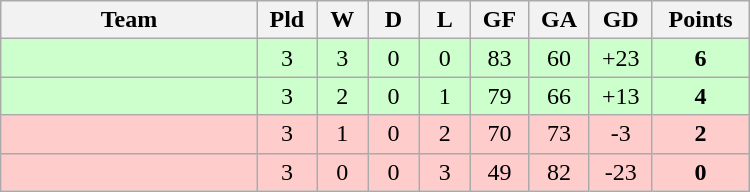<table class=wikitable style="text-align:center" width="500">
<tr>
<th width=25%>Team</th>
<th width=5%>Pld</th>
<th width=5%>W</th>
<th width=5%>D</th>
<th width=5%>L</th>
<th width=5%>GF</th>
<th width=5%>GA</th>
<th width=5%>GD</th>
<th width=8%>Points</th>
</tr>
<tr bgcolor="#ccffcc">
<td align="left"></td>
<td>3</td>
<td>3</td>
<td>0</td>
<td>0</td>
<td>83</td>
<td>60</td>
<td>+23</td>
<td><strong>6</strong></td>
</tr>
<tr bgcolor="#ccffcc">
<td align="left"></td>
<td>3</td>
<td>2</td>
<td>0</td>
<td>1</td>
<td>79</td>
<td>66</td>
<td>+13</td>
<td><strong>4</strong></td>
</tr>
<tr bgcolor="#ffcccc">
<td align="left"></td>
<td>3</td>
<td>1</td>
<td>0</td>
<td>2</td>
<td>70</td>
<td>73</td>
<td>-3</td>
<td><strong>2</strong></td>
</tr>
<tr bgcolor="#ffcccc">
<td align="left"></td>
<td>3</td>
<td>0</td>
<td>0</td>
<td>3</td>
<td>49</td>
<td>82</td>
<td>-23</td>
<td><strong>0</strong></td>
</tr>
</table>
